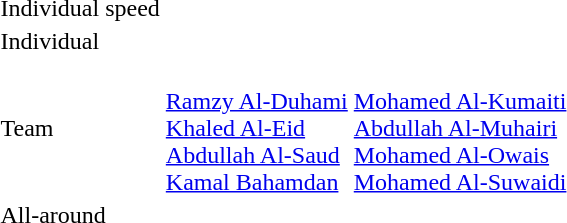<table>
<tr>
<td>Individual speed</td>
<td></td>
<td></td>
<td></td>
</tr>
<tr>
<td>Individual</td>
<td></td>
<td></td>
<td></td>
</tr>
<tr>
<td>Team</td>
<td><br><a href='#'>Ramzy Al-Duhami</a><br><a href='#'>Khaled Al-Eid</a><br><a href='#'>Abdullah Al-Saud</a><br><a href='#'>Kamal Bahamdan</a></td>
<td><br><a href='#'>Mohamed Al-Kumaiti</a><br><a href='#'>Abdullah Al-Muhairi</a><br><a href='#'>Mohamed Al-Owais</a><br><a href='#'>Mohamed Al-Suwaidi</a></td>
<td valign=top></td>
</tr>
<tr>
<td>All-around</td>
<td></td>
<td></td>
<td></td>
</tr>
</table>
